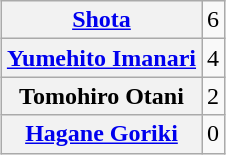<table class="wikitable" style="margin: 1em auto 1em auto;text-align:center">
<tr>
<th><a href='#'>Shota</a></th>
<td>6</td>
</tr>
<tr>
<th><a href='#'>Yumehito Imanari</a></th>
<td>4</td>
</tr>
<tr>
<th>Tomohiro Otani</th>
<td>2</td>
</tr>
<tr>
<th><a href='#'>Hagane Goriki</a></th>
<td>0</td>
</tr>
</table>
